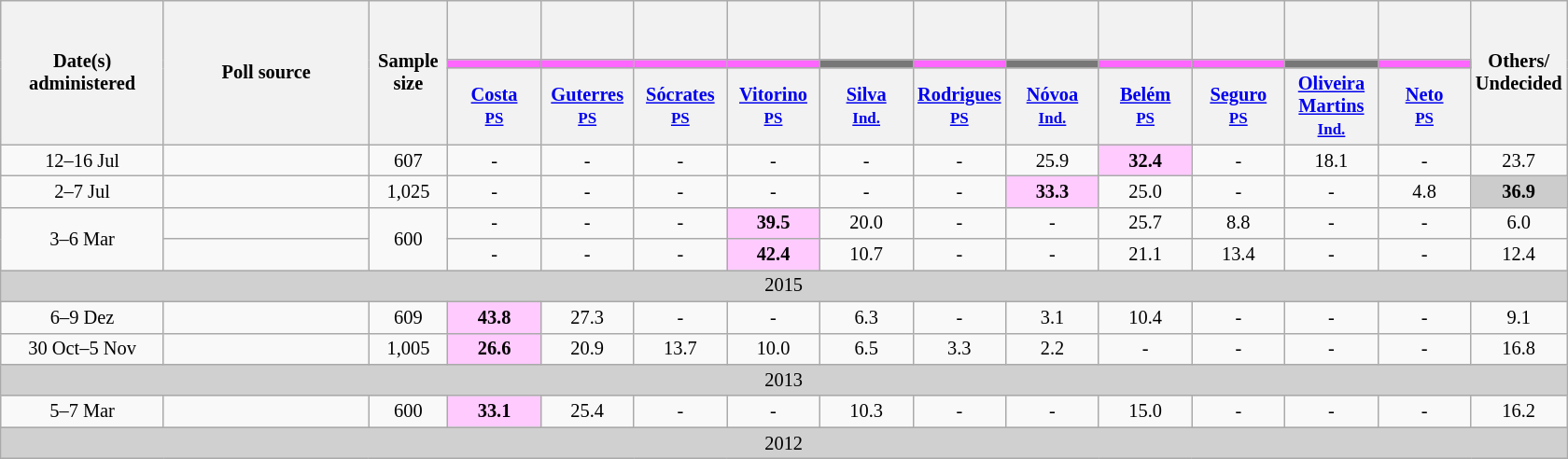<table class="wikitable" style="text-align:center; font-size:85%; line-height:16px; margin-bottom:0">
<tr style="height:42px;">
<th rowspan=3 width=110px>Date(s)<br>administered</th>
<th rowspan=3 width=140px>Poll source</th>
<th rowspan=3 width=50px>Sample size</th>
<th width=60px></th>
<th width=60px></th>
<th width=60px></th>
<th width=60px></th>
<th width=60px></th>
<th width=60px></th>
<th width=60px></th>
<th width=60px></th>
<th width=60px></th>
<th width=60px></th>
<th width=60px></th>
<th rowspan=3 width=60px>Others/<br>Undecided</th>
</tr>
<tr>
<td bgcolor=#FF66FF></td>
<td bgcolor=#FF66FF></td>
<td bgcolor=#FF66FF></td>
<td bgcolor=#FF66FF></td>
<td bgcolor=#777777></td>
<td bgcolor=#FF66FF></td>
<td bgcolor=#777777></td>
<td bgcolor=#FF66FF></td>
<td bgcolor=#FF66FF></td>
<td bgcolor=#777777></td>
<td bgcolor=#FF66FF></td>
</tr>
<tr>
<th><a href='#'>Costa</a><br><small><a href='#'>PS</a></small></th>
<th><a href='#'>Guterres</a><br><small><a href='#'>PS</a></small></th>
<th><a href='#'>Sócrates</a><br><small><a href='#'>PS</a></small></th>
<th><a href='#'>Vitorino</a><br><small><a href='#'>PS</a></small></th>
<th><a href='#'>Silva</a><br><small><a href='#'>Ind.</a></small></th>
<th><a href='#'>Rodrigues</a><br><small><a href='#'>PS</a></small></th>
<th><a href='#'>Nóvoa</a><br><small><a href='#'>Ind.</a></small></th>
<th><a href='#'>Belém</a><br><small><a href='#'>PS</a></small></th>
<th><a href='#'>Seguro</a><br><small><a href='#'>PS</a></small></th>
<th><a href='#'>Oliveira Martins</a><br><small><a href='#'>Ind.</a></small></th>
<th><a href='#'>Neto</a><br><small><a href='#'>PS</a></small></th>
</tr>
<tr>
<td style="text-align:center;">12–16 Jul</td>
<td style="text-align:center;"></td>
<td align="center">607</td>
<td style="text-align:center;">-</td>
<td style="text-align:center;">-</td>
<td style="text-align:center;">-</td>
<td style="text-align:center;">-</td>
<td style="text-align:center;">-</td>
<td style="text-align:center;">-</td>
<td style="text-align:center;">25.9</td>
<td style="background:#FFCBFF"><strong>32.4</strong></td>
<td style="text-align:center;">-</td>
<td style="text-align:center;">18.1</td>
<td style="text-align:center;">-</td>
<td style="text-align:center;">23.7</td>
</tr>
<tr>
<td style="text-align:center;">2–7 Jul</td>
<td style="text-align:center;"></td>
<td align="center">1,025</td>
<td style="text-align:center;">-</td>
<td style="text-align:center;">-</td>
<td style="text-align:center;">-</td>
<td style="text-align:center;">-</td>
<td style="text-align:center;">-</td>
<td style="text-align:center;">-</td>
<td style="background:#FFCBFF"><strong>33.3</strong></td>
<td style="text-align:center;">25.0</td>
<td style="text-align:center;">-</td>
<td style="text-align:center;">-</td>
<td style="text-align:center;">4.8</td>
<td style="background:#cccccc"><strong>36.9</strong></td>
</tr>
<tr>
<td rowspan="2" style="text-align:center;">3–6 Mar</td>
<td style="text-align:center;"></td>
<td rowspan="2" align="center">600</td>
<td style="text-align:center;">-</td>
<td style="text-align:center;">-</td>
<td style="text-align:center;">-</td>
<td style="background:#FFCBFF"><strong>39.5</strong></td>
<td style="text-align:center;">20.0</td>
<td style="text-align:center;">-</td>
<td style="text-align:center;">-</td>
<td style="text-align:center;">25.7</td>
<td style="text-align:center;">8.8</td>
<td style="text-align:center;">-</td>
<td style="text-align:center;">-</td>
<td style="text-align:center;">6.0</td>
</tr>
<tr>
<td style="text-align:center;"></td>
<td style="text-align:center;">-</td>
<td style="text-align:center;">-</td>
<td style="text-align:center;">-</td>
<td style="background:#FFCBFF"><strong>42.4</strong></td>
<td style="text-align:center;">10.7</td>
<td style="text-align:center;">-</td>
<td style="text-align:center;">-</td>
<td style="text-align:center;">21.1</td>
<td style="text-align:center;">13.4</td>
<td style="text-align:center;">-</td>
<td style="text-align:center;">-</td>
<td style="text-align:center;">12.4</td>
</tr>
<tr>
<td colspan="15" style="background:#D0D0D0; color:black">2015</td>
</tr>
<tr>
<td style="text-align:center;">6–9 Dez</td>
<td style="text-align:center;"></td>
<td align="center">609</td>
<td style="background:#FFCBFF"><strong>43.8</strong></td>
<td style="text-align:center;">27.3</td>
<td style="text-align:center;">-</td>
<td style="text-align:center;">-</td>
<td style="text-align:center;">6.3</td>
<td style="text-align:center;">-</td>
<td style="text-align:center;">3.1</td>
<td style="text-align:center;">10.4</td>
<td style="text-align:center;">-</td>
<td style="text-align:center;">-</td>
<td style="text-align:center;">-</td>
<td style="text-align:center;">9.1</td>
</tr>
<tr>
<td style="text-align:center;">30 Oct–5 Nov</td>
<td style="text-align:center;"></td>
<td align="center">1,005</td>
<td style="background:#FFCBFF"><strong>26.6</strong></td>
<td style="text-align:center;">20.9</td>
<td style="text-align:center;">13.7</td>
<td style="text-align:center;">10.0</td>
<td style="text-align:center;">6.5</td>
<td style="text-align:center;">3.3</td>
<td style="text-align:center;">2.2</td>
<td style="text-align:center;">-</td>
<td style="text-align:center;">-</td>
<td style="text-align:center;">-</td>
<td style="text-align:center;">-</td>
<td style="text-align:center;">16.8</td>
</tr>
<tr>
<td colspan="15" style="background:#D0D0D0; color:black">2013</td>
</tr>
<tr>
<td style="text-align:center;">5–7 Mar</td>
<td style="text-align:center;"></td>
<td align="center">600</td>
<td style="background:#FFCBFF"><strong>33.1</strong></td>
<td style="text-align:center;">25.4</td>
<td style="text-align:center;">-</td>
<td style="text-align:center;">-</td>
<td style="text-align:center;">10.3</td>
<td style="text-align:center;">-</td>
<td style="text-align:center;">-</td>
<td style="text-align:center;">15.0</td>
<td style="text-align:center;">-</td>
<td style="text-align:center;">-</td>
<td style="text-align:center;">-</td>
<td style="text-align:center;">16.2</td>
</tr>
<tr>
<td colspan="15" style="background:#D0D0D0; color:black">2012</td>
</tr>
</table>
